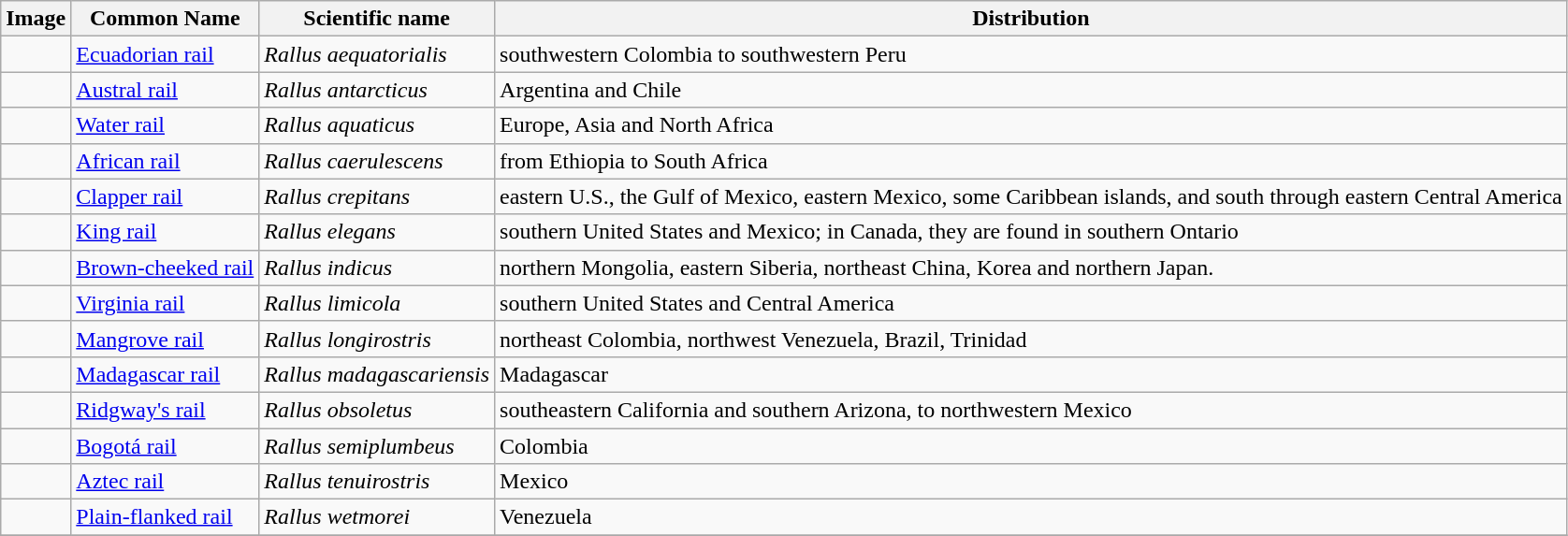<table class="wikitable">
<tr>
<th>Image</th>
<th>Common Name</th>
<th>Scientific name</th>
<th>Distribution</th>
</tr>
<tr>
<td></td>
<td><a href='#'>Ecuadorian rail</a></td>
<td><em>Rallus aequatorialis</em></td>
<td>southwestern Colombia to southwestern Peru</td>
</tr>
<tr>
<td></td>
<td><a href='#'>Austral rail</a></td>
<td><em>Rallus antarcticus</em></td>
<td>Argentina and Chile</td>
</tr>
<tr>
<td></td>
<td><a href='#'>Water rail</a></td>
<td><em>Rallus aquaticus</em></td>
<td>Europe, Asia and North Africa</td>
</tr>
<tr>
<td></td>
<td><a href='#'>African rail</a></td>
<td><em>Rallus caerulescens</em></td>
<td>from Ethiopia to South Africa</td>
</tr>
<tr>
<td></td>
<td><a href='#'>Clapper rail</a></td>
<td><em>Rallus crepitans</em></td>
<td>eastern U.S., the Gulf of Mexico, eastern Mexico, some Caribbean islands, and south through eastern Central America</td>
</tr>
<tr>
<td></td>
<td><a href='#'>King rail</a></td>
<td><em>Rallus elegans</em></td>
<td>southern United States and Mexico; in Canada, they are found in southern Ontario</td>
</tr>
<tr>
<td></td>
<td><a href='#'>Brown-cheeked rail</a></td>
<td><em>Rallus indicus</em></td>
<td>northern Mongolia, eastern Siberia, northeast China, Korea and northern Japan.</td>
</tr>
<tr>
<td></td>
<td><a href='#'>Virginia rail</a></td>
<td><em>Rallus limicola</em></td>
<td>southern United States and Central America</td>
</tr>
<tr>
<td></td>
<td><a href='#'>Mangrove rail</a></td>
<td><em>Rallus longirostris</em></td>
<td>northeast Colombia, northwest Venezuela, Brazil, Trinidad</td>
</tr>
<tr>
<td></td>
<td><a href='#'>Madagascar rail</a></td>
<td><em>Rallus madagascariensis</em></td>
<td>Madagascar</td>
</tr>
<tr>
<td></td>
<td><a href='#'>Ridgway's rail</a></td>
<td><em>Rallus obsoletus</em></td>
<td>southeastern California and southern Arizona, to northwestern Mexico</td>
</tr>
<tr>
<td></td>
<td><a href='#'>Bogotá rail</a></td>
<td><em>Rallus semiplumbeus</em></td>
<td>Colombia</td>
</tr>
<tr>
<td></td>
<td><a href='#'>Aztec rail</a></td>
<td><em>Rallus tenuirostris</em></td>
<td>Mexico</td>
</tr>
<tr>
<td></td>
<td><a href='#'>Plain-flanked rail</a></td>
<td><em>Rallus wetmorei</em></td>
<td>Venezuela</td>
</tr>
<tr>
</tr>
</table>
